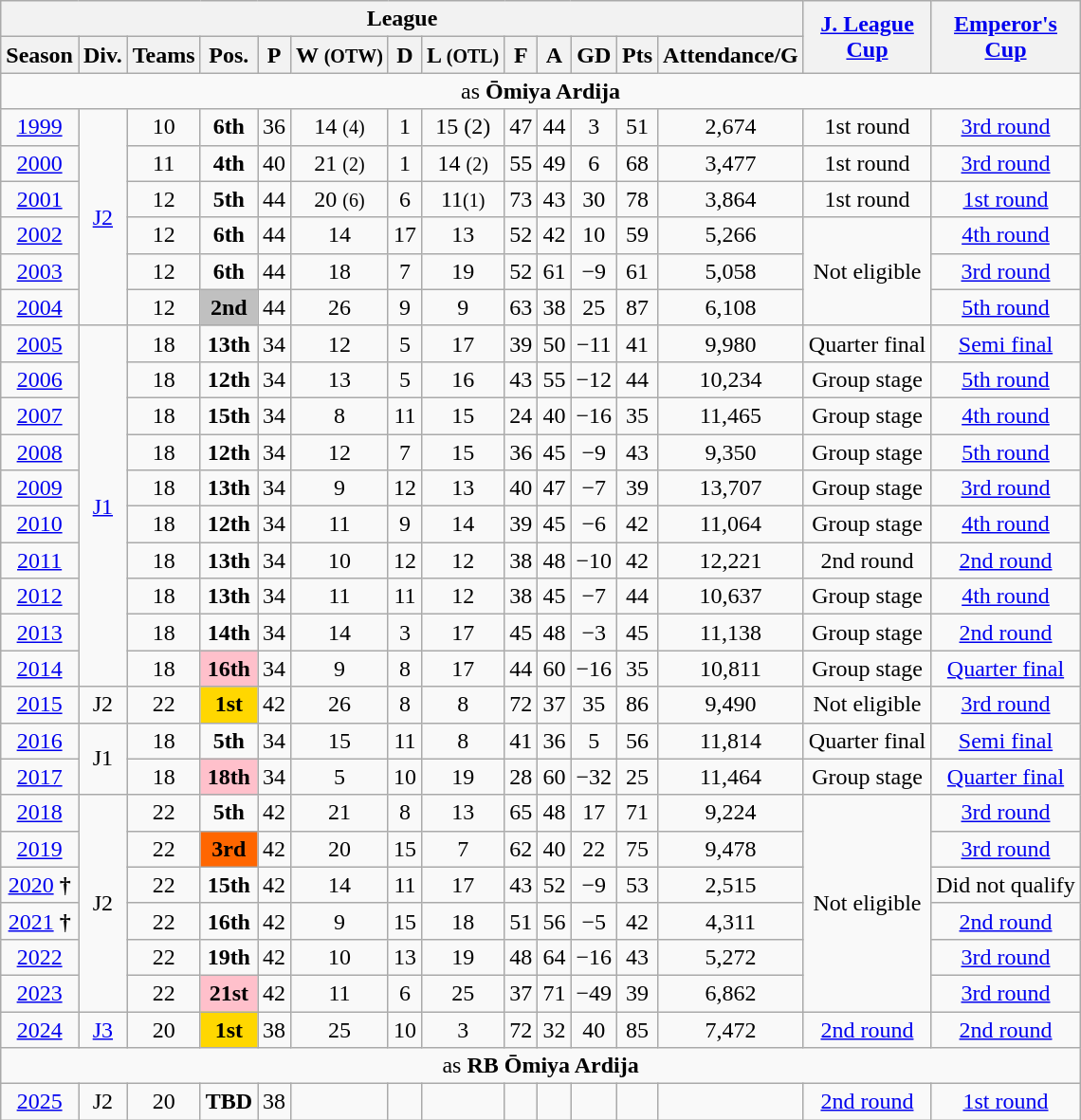<table class="wikitable" style="text-align: center;">
<tr>
<th colspan="13">League</th>
<th rowspan="2"><a href='#'>J. League<br>Cup</a></th>
<th rowspan="2"><a href='#'>Emperor's<br>Cup</a></th>
</tr>
<tr>
<th>Season</th>
<th>Div.</th>
<th>Teams</th>
<th>Pos.</th>
<th>P</th>
<th>W <small>(OTW)</small></th>
<th>D</th>
<th>L <small>(OTL)</small></th>
<th>F</th>
<th>A</th>
<th>GD</th>
<th>Pts</th>
<th>Attendance/G</th>
</tr>
<tr>
<td colspan=16>as <strong>Ōmiya Ardija</strong></td>
</tr>
<tr>
<td><a href='#'>1999</a></td>
<td rowspan="6"><a href='#'>J2</a></td>
<td>10</td>
<td><strong>6th</strong></td>
<td>36</td>
<td>14 <small>(4)</small></td>
<td>1</td>
<td>15 (2)</td>
<td>47</td>
<td>44</td>
<td>3</td>
<td>51</td>
<td>2,674</td>
<td>1st round</td>
<td><a href='#'>3rd round</a></td>
</tr>
<tr>
<td><a href='#'>2000</a></td>
<td>11</td>
<td><strong>4th</strong></td>
<td>40</td>
<td>21 <small>(2)</small></td>
<td>1</td>
<td>14 <small>(2)</small></td>
<td>55</td>
<td>49</td>
<td>6</td>
<td>68</td>
<td>3,477</td>
<td>1st round</td>
<td><a href='#'>3rd round</a></td>
</tr>
<tr>
<td><a href='#'>2001</a></td>
<td>12</td>
<td><strong>5th</strong></td>
<td>44</td>
<td>20 <small>(6)</small></td>
<td>6</td>
<td>11<small>(1)</small></td>
<td>73</td>
<td>43</td>
<td>30</td>
<td>78</td>
<td>3,864</td>
<td>1st round</td>
<td><a href='#'>1st round</a></td>
</tr>
<tr>
<td><a href='#'>2002</a></td>
<td>12</td>
<td><strong>6th</strong></td>
<td>44</td>
<td>14</td>
<td>17</td>
<td>13</td>
<td>52</td>
<td>42</td>
<td>10</td>
<td>59</td>
<td>5,266</td>
<td rowspan="3">Not eligible</td>
<td><a href='#'>4th round</a></td>
</tr>
<tr>
<td><a href='#'>2003</a></td>
<td>12</td>
<td><strong>6th</strong></td>
<td>44</td>
<td>18</td>
<td>7</td>
<td>19</td>
<td>52</td>
<td>61</td>
<td>−9</td>
<td>61</td>
<td>5,058</td>
<td><a href='#'>3rd round</a></td>
</tr>
<tr>
<td><a href='#'>2004</a></td>
<td>12</td>
<td style="background:silver"><strong>2nd</strong></td>
<td>44</td>
<td>26</td>
<td>9</td>
<td>9</td>
<td>63</td>
<td>38</td>
<td>25</td>
<td>87</td>
<td>6,108</td>
<td><a href='#'>5th round</a></td>
</tr>
<tr>
<td><a href='#'>2005</a></td>
<td rowspan="10"><a href='#'>J1</a></td>
<td>18</td>
<td><strong>13th</strong></td>
<td>34</td>
<td>12</td>
<td>5</td>
<td>17</td>
<td>39</td>
<td>50</td>
<td>−11</td>
<td>41</td>
<td>9,980</td>
<td>Quarter final</td>
<td><a href='#'>Semi final</a></td>
</tr>
<tr>
<td><a href='#'>2006</a></td>
<td>18</td>
<td><strong>12th</strong></td>
<td>34</td>
<td>13</td>
<td>5</td>
<td>16</td>
<td>43</td>
<td>55</td>
<td>−12</td>
<td>44</td>
<td>10,234</td>
<td>Group stage</td>
<td><a href='#'>5th round</a></td>
</tr>
<tr>
<td><a href='#'>2007</a></td>
<td>18</td>
<td><strong>15th</strong></td>
<td>34</td>
<td>8</td>
<td>11</td>
<td>15</td>
<td>24</td>
<td>40</td>
<td>−16</td>
<td>35</td>
<td>11,465</td>
<td>Group stage</td>
<td><a href='#'>4th round</a></td>
</tr>
<tr>
<td><a href='#'>2008</a></td>
<td>18</td>
<td><strong>12th</strong></td>
<td>34</td>
<td>12</td>
<td>7</td>
<td>15</td>
<td>36</td>
<td>45</td>
<td>−9</td>
<td>43</td>
<td>9,350</td>
<td>Group stage</td>
<td><a href='#'>5th round</a></td>
</tr>
<tr>
<td><a href='#'>2009</a></td>
<td>18</td>
<td><strong>13th</strong></td>
<td>34</td>
<td>9</td>
<td>12</td>
<td>13</td>
<td>40</td>
<td>47</td>
<td>−7</td>
<td>39</td>
<td>13,707</td>
<td>Group stage</td>
<td><a href='#'>3rd round</a></td>
</tr>
<tr>
<td><a href='#'>2010</a></td>
<td>18</td>
<td><strong>12th</strong></td>
<td>34</td>
<td>11</td>
<td>9</td>
<td>14</td>
<td>39</td>
<td>45</td>
<td>−6</td>
<td>42</td>
<td>11,064</td>
<td>Group stage</td>
<td><a href='#'>4th round</a></td>
</tr>
<tr>
<td><a href='#'>2011</a></td>
<td>18</td>
<td><strong>13th</strong></td>
<td>34</td>
<td>10</td>
<td>12</td>
<td>12</td>
<td>38</td>
<td>48</td>
<td>−10</td>
<td>42</td>
<td>12,221</td>
<td>2nd round</td>
<td><a href='#'>2nd round</a></td>
</tr>
<tr>
<td><a href='#'>2012</a></td>
<td>18</td>
<td><strong>13th</strong></td>
<td>34</td>
<td>11</td>
<td>11</td>
<td>12</td>
<td>38</td>
<td>45</td>
<td>−7</td>
<td>44</td>
<td>10,637</td>
<td>Group stage</td>
<td><a href='#'>4th round</a></td>
</tr>
<tr>
<td><a href='#'>2013</a></td>
<td>18</td>
<td><strong>14th</strong></td>
<td>34</td>
<td>14</td>
<td>3</td>
<td>17</td>
<td>45</td>
<td>48</td>
<td>−3</td>
<td>45</td>
<td>11,138</td>
<td>Group stage</td>
<td><a href='#'>2nd round</a></td>
</tr>
<tr>
<td><a href='#'>2014</a></td>
<td>18</td>
<td style="background:pink"><strong>16th</strong></td>
<td>34</td>
<td>9</td>
<td>8</td>
<td>17</td>
<td>44</td>
<td>60</td>
<td>−16</td>
<td>35</td>
<td>10,811</td>
<td>Group stage</td>
<td><a href='#'>Quarter final</a></td>
</tr>
<tr>
<td><a href='#'>2015</a></td>
<td>J2</td>
<td>22</td>
<td style="background:gold"><strong>1st</strong></td>
<td>42</td>
<td>26</td>
<td>8</td>
<td>8</td>
<td>72</td>
<td>37</td>
<td>35</td>
<td>86</td>
<td>9,490</td>
<td>Not eligible</td>
<td><a href='#'>3rd round</a></td>
</tr>
<tr>
<td><a href='#'>2016</a></td>
<td rowspan="2">J1</td>
<td>18</td>
<td><strong>5th</strong></td>
<td>34</td>
<td>15</td>
<td>11</td>
<td>8</td>
<td>41</td>
<td>36</td>
<td>5</td>
<td>56</td>
<td>11,814</td>
<td>Quarter final</td>
<td><a href='#'>Semi final</a></td>
</tr>
<tr>
<td><a href='#'>2017</a></td>
<td>18</td>
<td style="background:pink"><strong>18th</strong></td>
<td>34</td>
<td>5</td>
<td>10</td>
<td>19</td>
<td>28</td>
<td>60</td>
<td>−32</td>
<td>25</td>
<td>11,464</td>
<td>Group stage</td>
<td><a href='#'>Quarter final</a></td>
</tr>
<tr>
<td><a href='#'>2018</a></td>
<td rowspan="6">J2</td>
<td>22</td>
<td><strong>5th</strong></td>
<td>42</td>
<td>21</td>
<td>8</td>
<td>13</td>
<td>65</td>
<td>48</td>
<td>17</td>
<td>71</td>
<td>9,224</td>
<td rowspan="6">Not eligible</td>
<td><a href='#'>3rd round</a></td>
</tr>
<tr>
<td><a href='#'>2019</a></td>
<td>22</td>
<td style="background:#ff6600"><strong>3rd</strong></td>
<td>42</td>
<td>20</td>
<td>15</td>
<td>7</td>
<td>62</td>
<td>40</td>
<td>22</td>
<td>75</td>
<td>9,478</td>
<td><a href='#'>3rd round</a></td>
</tr>
<tr>
<td><a href='#'>2020</a> <strong>†</strong></td>
<td>22</td>
<td><strong>15th</strong></td>
<td>42</td>
<td>14</td>
<td>11</td>
<td>17</td>
<td>43</td>
<td>52</td>
<td>−9</td>
<td>53</td>
<td>2,515</td>
<td>Did not qualify</td>
</tr>
<tr>
<td><a href='#'>2021</a> <strong>†</strong></td>
<td>22</td>
<td><strong>16th</strong></td>
<td>42</td>
<td>9</td>
<td>15</td>
<td>18</td>
<td>51</td>
<td>56</td>
<td>−5</td>
<td>42</td>
<td>4,311</td>
<td><a href='#'>2nd round</a></td>
</tr>
<tr>
<td><a href='#'>2022</a></td>
<td>22</td>
<td><strong>19th</strong></td>
<td>42</td>
<td>10</td>
<td>13</td>
<td>19</td>
<td>48</td>
<td>64</td>
<td>−16</td>
<td>43</td>
<td>5,272</td>
<td><a href='#'>3rd round</a></td>
</tr>
<tr>
<td><a href='#'>2023</a></td>
<td>22</td>
<td style="background:pink"><strong>21st</strong></td>
<td>42</td>
<td>11</td>
<td>6</td>
<td>25</td>
<td>37</td>
<td>71</td>
<td>−49</td>
<td>39</td>
<td>6,862</td>
<td><a href='#'>3rd round</a></td>
</tr>
<tr>
<td><a href='#'>2024</a></td>
<td><a href='#'>J3</a></td>
<td>20</td>
<td style="background:gold"><strong>1st</strong></td>
<td>38</td>
<td>25</td>
<td>10</td>
<td>3</td>
<td>72</td>
<td>32</td>
<td>40</td>
<td>85</td>
<td>7,472</td>
<td><a href='#'>2nd round</a></td>
<td><a href='#'>2nd round</a></td>
</tr>
<tr>
<td colspan=16>as <strong>RB Ōmiya Ardija</strong></td>
</tr>
<tr>
<td><a href='#'>2025</a></td>
<td>J2</td>
<td>20</td>
<td><strong>TBD</strong></td>
<td>38</td>
<td></td>
<td></td>
<td></td>
<td></td>
<td></td>
<td></td>
<td></td>
<td></td>
<td><a href='#'>2nd round</a></td>
<td><a href='#'>1st round</a></td>
</tr>
</table>
